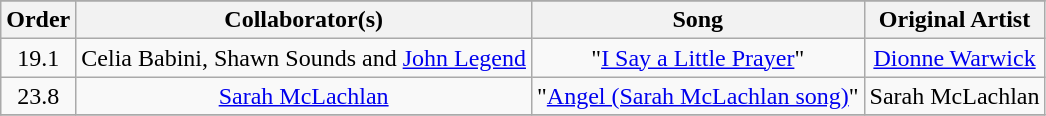<table class="wikitable" style= "text-align:center;">
<tr>
</tr>
<tr>
<th>Order</th>
<th>Collaborator(s)</th>
<th>Song</th>
<th>Original Artist</th>
</tr>
<tr>
<td>19.1</td>
<td>Celia Babini, Shawn Sounds and <a href='#'>John Legend</a></td>
<td>"<a href='#'>I Say a Little Prayer</a>"</td>
<td><a href='#'>Dionne Warwick</a></td>
</tr>
<tr>
<td>23.8</td>
<td><a href='#'>Sarah McLachlan</a></td>
<td>"<a href='#'>Angel (Sarah McLachlan song)</a>"</td>
<td>Sarah McLachlan</td>
</tr>
<tr>
</tr>
</table>
